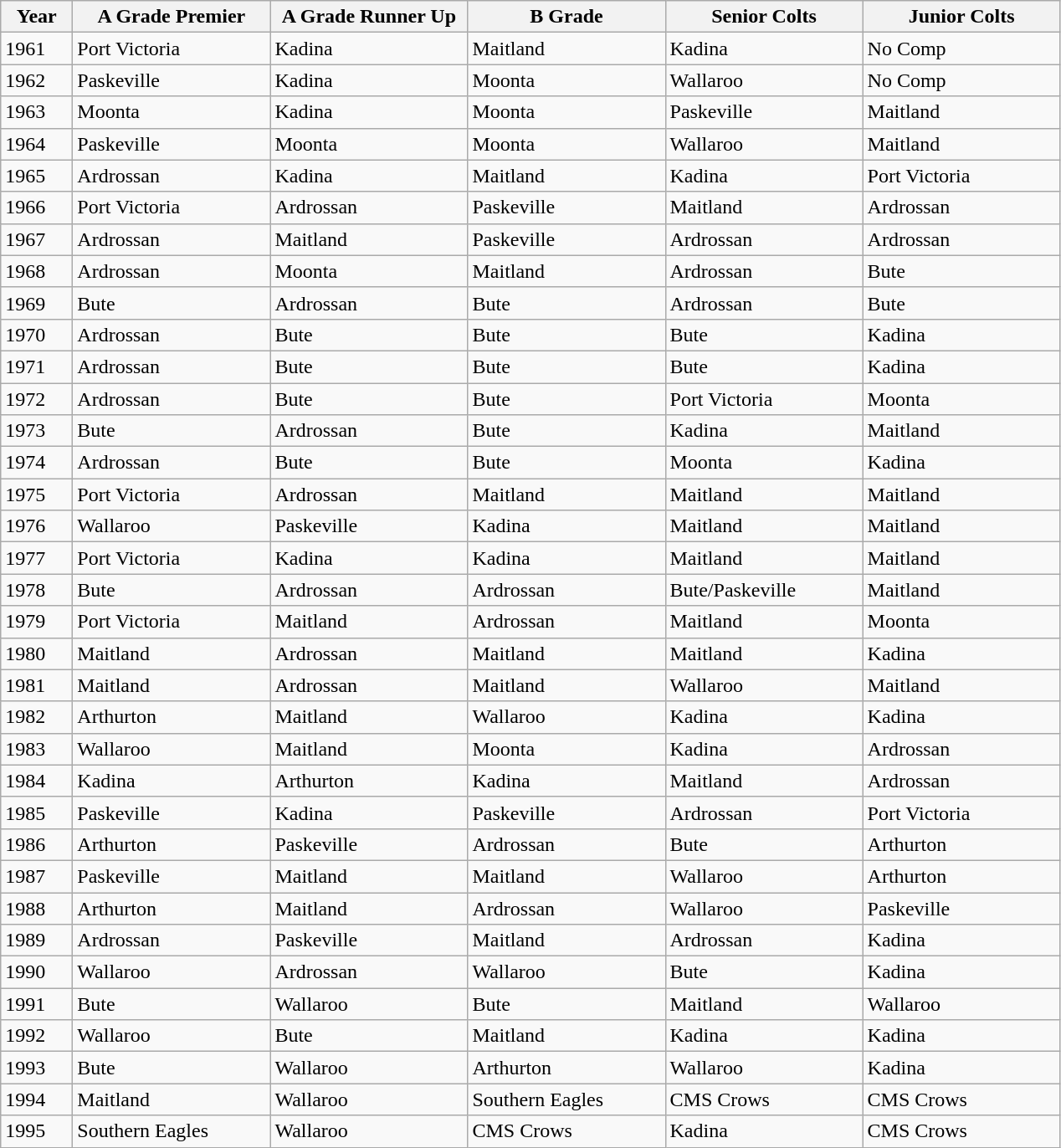<table class="wikitable">
<tr>
<th scope="col" width="50">Year</th>
<th scope="col" width="150">A Grade Premier</th>
<th scope="col" width="150">A Grade Runner Up</th>
<th scope="col" width="150">B Grade</th>
<th scope="col" width="150">Senior Colts</th>
<th scope="col" width="150">Junior Colts</th>
</tr>
<tr>
<td>1961</td>
<td>Port Victoria</td>
<td>Kadina</td>
<td>Maitland</td>
<td>Kadina</td>
<td>No Comp</td>
</tr>
<tr>
<td>1962</td>
<td>Paskeville</td>
<td>Kadina</td>
<td>Moonta</td>
<td>Wallaroo</td>
<td>No Comp</td>
</tr>
<tr>
<td>1963</td>
<td>Moonta</td>
<td>Kadina</td>
<td>Moonta</td>
<td>Paskeville</td>
<td>Maitland</td>
</tr>
<tr>
<td>1964</td>
<td>Paskeville</td>
<td>Moonta</td>
<td>Moonta</td>
<td>Wallaroo</td>
<td>Maitland</td>
</tr>
<tr>
<td>1965</td>
<td>Ardrossan</td>
<td>Kadina</td>
<td>Maitland</td>
<td>Kadina</td>
<td>Port Victoria</td>
</tr>
<tr>
<td>1966</td>
<td>Port Victoria</td>
<td>Ardrossan</td>
<td>Paskeville</td>
<td>Maitland</td>
<td>Ardrossan</td>
</tr>
<tr>
<td>1967</td>
<td>Ardrossan</td>
<td>Maitland</td>
<td>Paskeville</td>
<td>Ardrossan</td>
<td>Ardrossan</td>
</tr>
<tr>
<td>1968</td>
<td>Ardrossan</td>
<td>Moonta</td>
<td>Maitland</td>
<td>Ardrossan</td>
<td>Bute</td>
</tr>
<tr>
<td>1969</td>
<td>Bute</td>
<td>Ardrossan</td>
<td>Bute</td>
<td>Ardrossan</td>
<td>Bute</td>
</tr>
<tr>
<td>1970</td>
<td>Ardrossan</td>
<td>Bute</td>
<td>Bute</td>
<td>Bute</td>
<td>Kadina</td>
</tr>
<tr>
<td>1971</td>
<td>Ardrossan</td>
<td>Bute</td>
<td>Bute</td>
<td>Bute</td>
<td>Kadina</td>
</tr>
<tr>
<td>1972</td>
<td>Ardrossan</td>
<td>Bute</td>
<td>Bute</td>
<td>Port Victoria</td>
<td>Moonta</td>
</tr>
<tr>
<td>1973</td>
<td>Bute</td>
<td>Ardrossan</td>
<td>Bute</td>
<td>Kadina</td>
<td>Maitland</td>
</tr>
<tr>
<td>1974</td>
<td>Ardrossan</td>
<td>Bute</td>
<td>Bute</td>
<td>Moonta</td>
<td>Kadina</td>
</tr>
<tr>
<td>1975</td>
<td>Port Victoria</td>
<td>Ardrossan</td>
<td>Maitland</td>
<td>Maitland</td>
<td>Maitland</td>
</tr>
<tr>
<td>1976</td>
<td>Wallaroo</td>
<td>Paskeville</td>
<td>Kadina</td>
<td>Maitland</td>
<td>Maitland</td>
</tr>
<tr>
<td>1977</td>
<td>Port Victoria</td>
<td>Kadina</td>
<td>Kadina</td>
<td>Maitland</td>
<td>Maitland</td>
</tr>
<tr>
<td>1978</td>
<td>Bute</td>
<td>Ardrossan</td>
<td>Ardrossan</td>
<td>Bute/Paskeville</td>
<td>Maitland</td>
</tr>
<tr>
<td>1979</td>
<td>Port Victoria</td>
<td>Maitland</td>
<td>Ardrossan</td>
<td>Maitland</td>
<td>Moonta</td>
</tr>
<tr>
<td>1980</td>
<td>Maitland</td>
<td>Ardrossan</td>
<td>Maitland</td>
<td>Maitland</td>
<td>Kadina</td>
</tr>
<tr>
<td>1981</td>
<td>Maitland</td>
<td>Ardrossan</td>
<td>Maitland</td>
<td>Wallaroo</td>
<td>Maitland</td>
</tr>
<tr>
<td>1982</td>
<td>Arthurton</td>
<td>Maitland</td>
<td>Wallaroo</td>
<td>Kadina</td>
<td>Kadina</td>
</tr>
<tr>
<td>1983</td>
<td>Wallaroo</td>
<td>Maitland</td>
<td>Moonta</td>
<td>Kadina</td>
<td>Ardrossan</td>
</tr>
<tr>
<td>1984</td>
<td>Kadina</td>
<td>Arthurton</td>
<td>Kadina</td>
<td>Maitland</td>
<td>Ardrossan</td>
</tr>
<tr>
<td>1985</td>
<td>Paskeville</td>
<td>Kadina</td>
<td>Paskeville</td>
<td>Ardrossan</td>
<td>Port Victoria</td>
</tr>
<tr>
<td>1986</td>
<td>Arthurton</td>
<td>Paskeville</td>
<td>Ardrossan</td>
<td>Bute</td>
<td>Arthurton</td>
</tr>
<tr>
<td>1987</td>
<td>Paskeville</td>
<td>Maitland</td>
<td>Maitland</td>
<td>Wallaroo</td>
<td>Arthurton</td>
</tr>
<tr>
<td>1988</td>
<td>Arthurton</td>
<td>Maitland</td>
<td>Ardrossan</td>
<td>Wallaroo</td>
<td>Paskeville</td>
</tr>
<tr>
<td>1989</td>
<td>Ardrossan</td>
<td>Paskeville</td>
<td>Maitland</td>
<td>Ardrossan</td>
<td>Kadina</td>
</tr>
<tr>
<td>1990</td>
<td>Wallaroo</td>
<td>Ardrossan</td>
<td>Wallaroo</td>
<td>Bute</td>
<td>Kadina</td>
</tr>
<tr>
<td>1991</td>
<td>Bute</td>
<td>Wallaroo</td>
<td>Bute</td>
<td>Maitland</td>
<td>Wallaroo</td>
</tr>
<tr>
<td>1992</td>
<td>Wallaroo</td>
<td>Bute</td>
<td>Maitland</td>
<td>Kadina</td>
<td>Kadina</td>
</tr>
<tr>
<td>1993</td>
<td>Bute</td>
<td>Wallaroo</td>
<td>Arthurton</td>
<td>Wallaroo</td>
<td>Kadina</td>
</tr>
<tr>
<td>1994</td>
<td>Maitland</td>
<td>Wallaroo</td>
<td>Southern Eagles</td>
<td>CMS Crows</td>
<td>CMS Crows</td>
</tr>
<tr>
<td>1995</td>
<td>Southern Eagles</td>
<td>Wallaroo</td>
<td>CMS Crows</td>
<td>Kadina</td>
<td>CMS Crows</td>
</tr>
</table>
